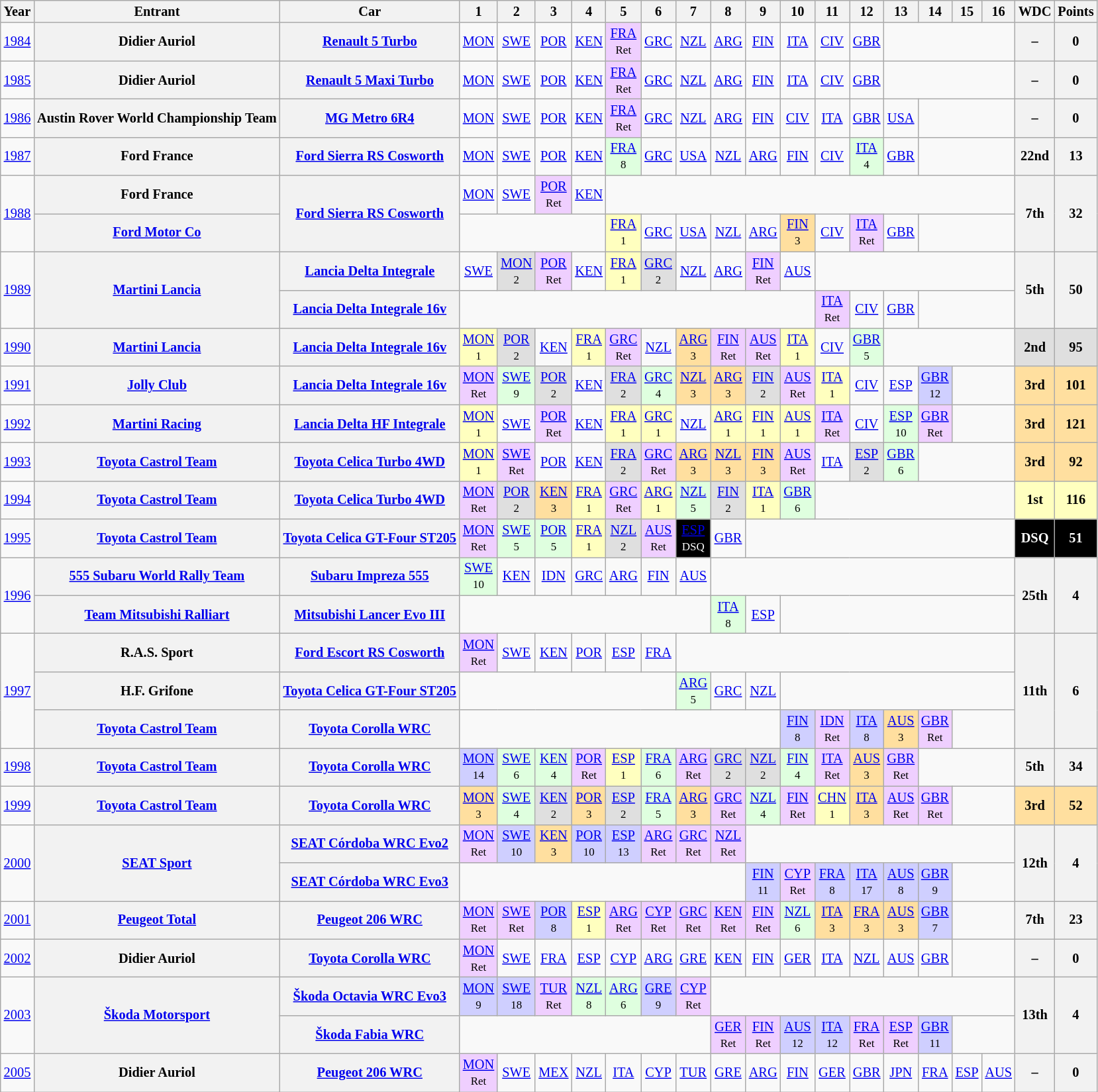<table class="wikitable" style="text-align:center; font-size:85%">
<tr>
<th>Year</th>
<th>Entrant</th>
<th>Car</th>
<th>1</th>
<th>2</th>
<th>3</th>
<th>4</th>
<th>5</th>
<th>6</th>
<th>7</th>
<th>8</th>
<th>9</th>
<th>10</th>
<th>11</th>
<th>12</th>
<th>13</th>
<th>14</th>
<th>15</th>
<th>16</th>
<th>WDC</th>
<th>Points</th>
</tr>
<tr>
<td><a href='#'>1984</a></td>
<th nowrap>Didier Auriol</th>
<th nowrap><a href='#'>Renault 5 Turbo</a></th>
<td><a href='#'>MON</a></td>
<td><a href='#'>SWE</a></td>
<td><a href='#'>POR</a></td>
<td><a href='#'>KEN</a></td>
<td style="background:#EFCFFF;"><a href='#'>FRA</a><br><small>Ret</small></td>
<td><a href='#'>GRC</a></td>
<td><a href='#'>NZL</a></td>
<td><a href='#'>ARG</a></td>
<td><a href='#'>FIN</a></td>
<td><a href='#'>ITA</a></td>
<td><a href='#'>CIV</a></td>
<td><a href='#'>GBR</a></td>
<td colspan=4></td>
<th>–</th>
<th>0</th>
</tr>
<tr>
<td><a href='#'>1985</a></td>
<th nowrap>Didier Auriol</th>
<th nowrap><a href='#'>Renault 5 Maxi Turbo</a></th>
<td><a href='#'>MON</a></td>
<td><a href='#'>SWE</a></td>
<td><a href='#'>POR</a></td>
<td><a href='#'>KEN</a></td>
<td style="background:#EFCFFF;"><a href='#'>FRA</a><br><small>Ret</small></td>
<td><a href='#'>GRC</a></td>
<td><a href='#'>NZL</a></td>
<td><a href='#'>ARG</a></td>
<td><a href='#'>FIN</a></td>
<td><a href='#'>ITA</a></td>
<td><a href='#'>CIV</a></td>
<td><a href='#'>GBR</a></td>
<td colspan=4></td>
<th>–</th>
<th>0</th>
</tr>
<tr>
<td><a href='#'>1986</a></td>
<th nowrap>Austin Rover World Championship Team</th>
<th nowrap><a href='#'>MG Metro 6R4</a></th>
<td><a href='#'>MON</a></td>
<td><a href='#'>SWE</a></td>
<td><a href='#'>POR</a></td>
<td><a href='#'>KEN</a></td>
<td style="background:#EFCFFF;"><a href='#'>FRA</a><br><small>Ret</small></td>
<td><a href='#'>GRC</a></td>
<td><a href='#'>NZL</a></td>
<td><a href='#'>ARG</a></td>
<td><a href='#'>FIN</a></td>
<td><a href='#'>CIV</a></td>
<td><a href='#'>ITA</a></td>
<td><a href='#'>GBR</a></td>
<td><a href='#'>USA</a></td>
<td colspan=3></td>
<th>–</th>
<th>0</th>
</tr>
<tr>
<td><a href='#'>1987</a></td>
<th nowrap>Ford France</th>
<th nowrap><a href='#'>Ford Sierra RS Cosworth</a></th>
<td><a href='#'>MON</a></td>
<td><a href='#'>SWE</a></td>
<td><a href='#'>POR</a></td>
<td><a href='#'>KEN</a></td>
<td style="background:#DFFFDF;"><a href='#'>FRA</a><br><small>8</small></td>
<td><a href='#'>GRC</a></td>
<td><a href='#'>USA</a></td>
<td><a href='#'>NZL</a></td>
<td><a href='#'>ARG</a></td>
<td><a href='#'>FIN</a></td>
<td><a href='#'>CIV</a></td>
<td style="background:#DFFFDF;"><a href='#'>ITA</a><br><small>4</small></td>
<td><a href='#'>GBR</a></td>
<td colspan=3></td>
<th>22nd</th>
<th>13</th>
</tr>
<tr>
<td rowspan=2><a href='#'>1988</a></td>
<th nowrap>Ford France</th>
<th rowspan=2 nowrap><a href='#'>Ford Sierra RS Cosworth</a></th>
<td><a href='#'>MON</a></td>
<td><a href='#'>SWE</a></td>
<td style="background:#EFCFFF;"><a href='#'>POR</a><br><small>Ret</small></td>
<td><a href='#'>KEN</a></td>
<td colspan=12></td>
<th rowspan=2>7th</th>
<th rowspan=2>32</th>
</tr>
<tr>
<th nowrap><a href='#'>Ford Motor Co</a></th>
<td colspan=4></td>
<td style="background:#FFFFBF;"><a href='#'>FRA</a><br><small>1</small></td>
<td><a href='#'>GRC</a></td>
<td><a href='#'>USA</a></td>
<td><a href='#'>NZL</a></td>
<td><a href='#'>ARG</a></td>
<td style="background:#FFDF9F;"><a href='#'>FIN</a><br><small>3</small></td>
<td><a href='#'>CIV</a></td>
<td style="background:#EFCFFF;"><a href='#'>ITA</a><br><small>Ret</small></td>
<td><a href='#'>GBR</a></td>
<td colspan=3></td>
</tr>
<tr>
<td rowspan=2><a href='#'>1989</a></td>
<th rowspan=2 nowrap><a href='#'>Martini Lancia</a></th>
<th nowrap><a href='#'>Lancia Delta Integrale</a></th>
<td><a href='#'>SWE</a></td>
<td style="background:#DFDFDF;"><a href='#'>MON</a><br><small>2</small></td>
<td style="background:#EFCFFF;"><a href='#'>POR</a><br><small>Ret</small></td>
<td><a href='#'>KEN</a></td>
<td style="background:#FFFFBF;"><a href='#'>FRA</a><br><small>1</small></td>
<td style="background:#DFDFDF;"><a href='#'>GRC</a><br><small>2</small></td>
<td><a href='#'>NZL</a></td>
<td><a href='#'>ARG</a></td>
<td style="background:#EFCFFF;"><a href='#'>FIN</a><br><small>Ret</small></td>
<td><a href='#'>AUS</a></td>
<td colspan=6></td>
<th rowspan=2>5th</th>
<th rowspan=2>50</th>
</tr>
<tr>
<th nowrap><a href='#'>Lancia Delta Integrale 16v</a></th>
<td colspan=10></td>
<td style="background:#EFCFFF;"><a href='#'>ITA</a><br><small>Ret</small></td>
<td><a href='#'>CIV</a></td>
<td><a href='#'>GBR</a></td>
<td colspan=3></td>
</tr>
<tr>
<td><a href='#'>1990</a></td>
<th nowrap><a href='#'>Martini Lancia</a></th>
<th nowrap><a href='#'>Lancia Delta Integrale 16v</a></th>
<td style="background:#FFFFBF;"><a href='#'>MON</a><br><small>1</small></td>
<td style="background:#DFDFDF;"><a href='#'>POR</a><br><small>2</small></td>
<td><a href='#'>KEN</a></td>
<td style="background:#FFFFBF;"><a href='#'>FRA</a><br><small>1</small></td>
<td style="background:#EFCFFF;"><a href='#'>GRC</a><br><small>Ret</small></td>
<td><a href='#'>NZL</a></td>
<td style="background:#FFDF9F;"><a href='#'>ARG</a><br><small>3</small></td>
<td style="background:#EFCFFF;"><a href='#'>FIN</a><br><small>Ret</small></td>
<td style="background:#EFCFFF;"><a href='#'>AUS</a><br><small>Ret</small></td>
<td style="background:#FFFFBF;"><a href='#'>ITA</a><br><small>1</small></td>
<td><a href='#'>CIV</a></td>
<td style="background:#DFFFDF;"><a href='#'>GBR</a><br><small>5</small></td>
<td colspan=4></td>
<td style="background:#DFDFDF;"><strong>2nd</strong></td>
<td style="background:#DFDFDF;"><strong>95</strong></td>
</tr>
<tr>
<td><a href='#'>1991</a></td>
<th nowrap><a href='#'>Jolly Club</a></th>
<th nowrap><a href='#'>Lancia Delta Integrale 16v</a></th>
<td style="background:#EFCFFF;"><a href='#'>MON</a><br><small>Ret</small></td>
<td style="background:#DFFFDF;"><a href='#'>SWE</a><br><small>9</small></td>
<td style="background:#DFDFDF;"><a href='#'>POR</a><br><small>2</small></td>
<td><a href='#'>KEN</a></td>
<td style="background:#DFDFDF;"><a href='#'>FRA</a><br><small>2</small></td>
<td style="background:#DFFFDF;"><a href='#'>GRC</a><br><small>4</small></td>
<td style="background:#FFDF9F;"><a href='#'>NZL</a><br><small>3</small></td>
<td style="background:#FFDF9F;"><a href='#'>ARG</a><br><small>3</small></td>
<td style="background:#DFDFDF;"><a href='#'>FIN</a><br><small>2</small></td>
<td style="background:#EFCFFF;"><a href='#'>AUS</a><br><small>Ret</small></td>
<td style="background:#FFFFBF;"><a href='#'>ITA</a><br><small>1</small></td>
<td><a href='#'>CIV</a></td>
<td><a href='#'>ESP</a></td>
<td style="background:#CFCFFF;"><a href='#'>GBR</a><br><small>12</small></td>
<td colspan=2></td>
<td style="background:#FFDF9F;"><strong>3rd</strong></td>
<td style="background:#FFDF9F;"><strong>101</strong></td>
</tr>
<tr>
<td><a href='#'>1992</a></td>
<th nowrap><a href='#'>Martini Racing</a></th>
<th nowrap><a href='#'>Lancia Delta HF Integrale</a></th>
<td style="background:#FFFFBF;"><a href='#'>MON</a><br><small>1</small></td>
<td><a href='#'>SWE</a></td>
<td style="background:#EFCFFF;"><a href='#'>POR</a><br><small>Ret</small></td>
<td><a href='#'>KEN</a></td>
<td style="background:#FFFFBF;"><a href='#'>FRA</a><br><small>1</small></td>
<td style="background:#FFFFBF;"><a href='#'>GRC</a><br><small>1</small></td>
<td><a href='#'>NZL</a></td>
<td style="background:#FFFFBF;"><a href='#'>ARG</a><br><small>1</small></td>
<td style="background:#FFFFBF;"><a href='#'>FIN</a><br><small>1</small></td>
<td style="background:#FFFFBF;"><a href='#'>AUS</a><br><small>1</small></td>
<td style="background:#EFCFFF;"><a href='#'>ITA</a><br><small>Ret</small></td>
<td><a href='#'>CIV</a></td>
<td style="background:#DFFFDF;"><a href='#'>ESP</a><br><small>10</small></td>
<td style="background:#EFCFFF;"><a href='#'>GBR</a><br><small>Ret</small></td>
<td colspan=2></td>
<td style="background:#FFDF9F;"><strong>3rd</strong></td>
<td style="background:#FFDF9F;"><strong>121</strong></td>
</tr>
<tr>
<td><a href='#'>1993</a></td>
<th nowrap><a href='#'>Toyota Castrol Team</a></th>
<th nowrap><a href='#'>Toyota Celica Turbo 4WD</a></th>
<td style="background:#FFFFBF;"><a href='#'>MON</a><br><small>1</small></td>
<td style="background:#EFCFFF;"><a href='#'>SWE</a><br><small>Ret</small></td>
<td><a href='#'>POR</a></td>
<td><a href='#'>KEN</a></td>
<td style="background:#DFDFDF;"><a href='#'>FRA</a><br><small>2</small></td>
<td style="background:#EFCFFF;"><a href='#'>GRC</a><br><small>Ret</small></td>
<td style="background:#FFDF9F;"><a href='#'>ARG</a><br><small>3</small></td>
<td style="background:#FFDF9F;"><a href='#'>NZL</a><br><small>3</small></td>
<td style="background:#FFDF9F;"><a href='#'>FIN</a><br><small>3</small></td>
<td style="background:#EFCFFF;"><a href='#'>AUS</a><br><small>Ret</small></td>
<td><a href='#'>ITA</a></td>
<td style="background:#DFDFDF;"><a href='#'>ESP</a><br><small>2</small></td>
<td style="background:#DFFFDF;"><a href='#'>GBR</a><br><small>6</small></td>
<td colspan=3></td>
<td style="background:#FFDF9F;"><strong>3rd</strong></td>
<td style="background:#FFDF9F;"><strong>92</strong></td>
</tr>
<tr>
<td><a href='#'>1994</a></td>
<th nowrap><a href='#'>Toyota Castrol Team</a></th>
<th nowrap><a href='#'>Toyota Celica Turbo 4WD</a></th>
<td style="background:#EFCFFF;"><a href='#'>MON</a><br><small>Ret</small></td>
<td style="background:#DFDFDF;"><a href='#'>POR</a><br><small>2</small></td>
<td style="background:#FFDF9F;"><a href='#'>KEN</a><br><small>3</small></td>
<td style="background:#FFFFBF;"><a href='#'>FRA</a><br><small>1</small></td>
<td style="background:#EFCFFF;"><a href='#'>GRC</a><br><small>Ret</small></td>
<td style="background:#FFFFBF;"><a href='#'>ARG</a><br><small>1</small></td>
<td style="background:#DFFFDF;"><a href='#'>NZL</a><br><small>5</small></td>
<td style="background:#DFDFDF;"><a href='#'>FIN</a><br><small>2</small></td>
<td style="background:#FFFFBF;"><a href='#'>ITA</a><br><small>1</small></td>
<td style="background:#DFFFDF;"><a href='#'>GBR</a><br><small>6</small></td>
<td colspan=6></td>
<td style="background:#FFFFBF;"><strong>1st</strong></td>
<td style="background:#FFFFBF;"><strong>116</strong></td>
</tr>
<tr>
<td><a href='#'>1995</a></td>
<th nowrap><a href='#'>Toyota Castrol Team</a></th>
<th nowrap><a href='#'>Toyota Celica GT-Four ST205</a></th>
<td style="background:#EFCFFF;"><a href='#'>MON</a><br><small>Ret</small></td>
<td style="background:#DFFFDF;"><a href='#'>SWE</a><br><small>5</small></td>
<td style="background:#DFFFDF;"><a href='#'>POR</a><br><small>5</small></td>
<td style="background:#FFFFBF;"><a href='#'>FRA</a><br><small>1</small></td>
<td style="background:#DFDFDF;"><a href='#'>NZL</a><br><small>2</small></td>
<td style="background:#EFCFFF;"><a href='#'>AUS</a><br><small>Ret</small></td>
<td style="background:#000000; color:#ffffff"><a href='#'>ESP</a><br><small>DSQ</small></td>
<td><a href='#'>GBR</a></td>
<td colspan=8></td>
<td style="background:#000000; color:#ffffff"><strong>DSQ</strong></td>
<td style="background:#000000; color:#ffffff"><strong>51</strong></td>
</tr>
<tr>
<td rowspan=2><a href='#'>1996</a></td>
<th nowrap><a href='#'>555 Subaru World Rally Team</a></th>
<th nowrap><a href='#'>Subaru Impreza 555</a></th>
<td style="background:#DFFFDF;"><a href='#'>SWE</a><br><small>10</small></td>
<td><a href='#'>KEN</a></td>
<td><a href='#'>IDN</a></td>
<td><a href='#'>GRC</a></td>
<td><a href='#'>ARG</a></td>
<td><a href='#'>FIN</a></td>
<td><a href='#'>AUS</a></td>
<td colspan=9></td>
<th rowspan=2>25th</th>
<th rowspan=2>4</th>
</tr>
<tr>
<th nowrap><a href='#'>Team Mitsubishi Ralliart</a></th>
<th nowrap><a href='#'>Mitsubishi Lancer Evo III</a></th>
<td colspan=7></td>
<td style="background:#DFFFDF;"><a href='#'>ITA</a><br><small>8</small></td>
<td><a href='#'>ESP</a></td>
<td colspan=7></td>
</tr>
<tr>
<td rowspan=3><a href='#'>1997</a></td>
<th nowrap>R.A.S. Sport</th>
<th nowrap><a href='#'>Ford Escort RS Cosworth</a></th>
<td style="background:#EFCFFF;"><a href='#'>MON</a><br><small>Ret</small></td>
<td><a href='#'>SWE</a></td>
<td><a href='#'>KEN</a></td>
<td><a href='#'>POR</a></td>
<td><a href='#'>ESP</a></td>
<td><a href='#'>FRA</a></td>
<td colspan=10></td>
<th rowspan=3>11th</th>
<th rowspan=3>6</th>
</tr>
<tr>
<th nowrap>H.F. Grifone</th>
<th nowrap><a href='#'>Toyota Celica GT-Four ST205</a></th>
<td colspan=6></td>
<td style="background:#DFFFDF;"><a href='#'>ARG</a><br><small>5</small></td>
<td><a href='#'>GRC</a></td>
<td><a href='#'>NZL</a></td>
<td colspan=7></td>
</tr>
<tr>
<th nowrap><a href='#'>Toyota Castrol Team</a></th>
<th nowrap><a href='#'>Toyota Corolla WRC</a></th>
<td colspan=9></td>
<td style="background:#CFCFFF;"><a href='#'>FIN</a><br><small>8</small></td>
<td style="background:#EFCFFF;"><a href='#'>IDN</a><br><small>Ret</small></td>
<td style="background:#CFCFFF;"><a href='#'>ITA</a><br><small>8</small></td>
<td style="background:#FFDF9F;"><a href='#'>AUS</a><br><small>3</small></td>
<td style="background:#EFCFFF;"><a href='#'>GBR</a><br><small>Ret</small></td>
<td colspan=2></td>
</tr>
<tr>
<td><a href='#'>1998</a></td>
<th nowrap><a href='#'>Toyota Castrol Team</a></th>
<th nowrap><a href='#'>Toyota Corolla WRC</a></th>
<td style="background:#CFCFFF;"><a href='#'>MON</a><br><small>14</small></td>
<td style="background:#DFFFDF;"><a href='#'>SWE</a><br><small>6</small></td>
<td style="background:#DFFFDF;"><a href='#'>KEN</a><br><small>4</small></td>
<td style="background:#EFCFFF;"><a href='#'>POR</a><br><small>Ret</small></td>
<td style="background:#FFFFBF;"><a href='#'>ESP</a><br><small>1</small></td>
<td style="background:#DFFFDF;"><a href='#'>FRA</a><br><small>6</small></td>
<td style="background:#EFCFFF;"><a href='#'>ARG</a><br><small>Ret</small></td>
<td style="background:#DFDFDF;"><a href='#'>GRC</a><br><small>2</small></td>
<td style="background:#DFDFDF;"><a href='#'>NZL</a><br><small>2</small></td>
<td style="background:#DFFFDF;"><a href='#'>FIN</a><br><small>4</small></td>
<td style="background:#EFCFFF;"><a href='#'>ITA</a><br><small>Ret</small></td>
<td style="background:#FFDF9F;"><a href='#'>AUS</a><br><small>3</small></td>
<td style="background:#EFCFFF;"><a href='#'>GBR</a><br><small>Ret</small></td>
<td colspan=3></td>
<th>5th</th>
<th>34</th>
</tr>
<tr>
<td><a href='#'>1999</a></td>
<th nowrap><a href='#'>Toyota Castrol Team</a></th>
<th nowrap><a href='#'>Toyota Corolla WRC</a></th>
<td style="background:#FFDF9F;"><a href='#'>MON</a><br><small>3</small></td>
<td style="background:#DFFFDF;"><a href='#'>SWE</a><br><small>4</small></td>
<td style="background:#DFDFDF;"><a href='#'>KEN</a><br><small>2</small></td>
<td style="background:#FFDF9F;"><a href='#'>POR</a><br><small>3</small></td>
<td style="background:#DFDFDF;"><a href='#'>ESP</a><br><small>2</small></td>
<td style="background:#DFFFDF;"><a href='#'>FRA</a><br><small>5</small></td>
<td style="background:#FFDF9F;"><a href='#'>ARG</a><br><small>3</small></td>
<td style="background:#EFCFFF;"><a href='#'>GRC</a><br><small>Ret</small></td>
<td style="background:#DFFFDF;"><a href='#'>NZL</a><br><small>4</small></td>
<td style="background:#EFCFFF;"><a href='#'>FIN</a><br><small>Ret</small></td>
<td style="background:#FFFFBF;"><a href='#'>CHN</a><br><small>1</small></td>
<td style="background:#FFDF9F;"><a href='#'>ITA</a><br><small>3</small></td>
<td style="background:#EFCFFF;"><a href='#'>AUS</a><br><small>Ret</small></td>
<td style="background:#EFCFFF;"><a href='#'>GBR</a><br><small>Ret</small></td>
<td colspan=2></td>
<td style="background:#FFDF9F;"><strong>3rd</strong></td>
<td style="background:#FFDF9F;"><strong>52</strong></td>
</tr>
<tr>
<td rowspan=2><a href='#'>2000</a></td>
<th rowspan=2 nowrap><a href='#'>SEAT Sport</a></th>
<th nowrap><a href='#'>SEAT Córdoba WRC Evo2</a></th>
<td style="background:#EFCFFF;"><a href='#'>MON</a><br><small>Ret</small></td>
<td style="background:#CFCFFF;"><a href='#'>SWE</a><br><small>10</small></td>
<td style="background:#FFDF9F;"><a href='#'>KEN</a><br><small>3</small></td>
<td style="background:#CFCFFF;"><a href='#'>POR</a><br><small>10</small></td>
<td style="background:#CFCFFF;"><a href='#'>ESP</a><br><small>13</small></td>
<td style="background:#EFCFFF;"><a href='#'>ARG</a><br><small>Ret</small></td>
<td style="background:#EFCFFF;"><a href='#'>GRC</a><br><small>Ret</small></td>
<td style="background:#EFCFFF;"><a href='#'>NZL</a><br><small>Ret</small></td>
<td colspan=8></td>
<th rowspan=2>12th</th>
<th rowspan=2>4</th>
</tr>
<tr>
<th nowrap><a href='#'>SEAT Córdoba WRC Evo3</a></th>
<td colspan=8></td>
<td style="background:#CFCFFF;"><a href='#'>FIN</a><br><small>11</small></td>
<td style="background:#EFCFFF;"><a href='#'>CYP</a><br><small>Ret</small></td>
<td style="background:#CFCFFF;"><a href='#'>FRA</a><br><small>8</small></td>
<td style="background:#CFCFFF;"><a href='#'>ITA</a><br><small>17</small></td>
<td style="background:#CFCFFF;"><a href='#'>AUS</a><br><small>8</small></td>
<td style="background:#CFCFFF;"><a href='#'>GBR</a><br><small>9</small></td>
<td colspan=2></td>
</tr>
<tr>
<td><a href='#'>2001</a></td>
<th nowrap><a href='#'>Peugeot Total</a></th>
<th nowrap><a href='#'>Peugeot 206 WRC</a></th>
<td style="background:#EFCFFF;"><a href='#'>MON</a><br><small>Ret</small></td>
<td style="background:#EFCFFF;"><a href='#'>SWE</a><br><small>Ret</small></td>
<td style="background:#CFCFFF;"><a href='#'>POR</a><br><small>8</small></td>
<td style="background:#FFFFBF;"><a href='#'>ESP</a><br><small>1</small></td>
<td style="background:#EFCFFF;"><a href='#'>ARG</a><br><small>Ret</small></td>
<td style="background:#EFCFFF;"><a href='#'>CYP</a><br><small>Ret</small></td>
<td style="background:#EFCFFF;"><a href='#'>GRC</a><br><small>Ret</small></td>
<td style="background:#EFCFFF;"><a href='#'>KEN</a><br><small>Ret</small></td>
<td style="background:#EFCFFF;"><a href='#'>FIN</a><br><small>Ret</small></td>
<td style="background:#DFFFDF;"><a href='#'>NZL</a><br><small>6</small></td>
<td style="background:#FFDF9F;"><a href='#'>ITA</a><br><small>3</small></td>
<td style="background:#FFDF9F;"><a href='#'>FRA</a><br><small>3</small></td>
<td style="background:#FFDF9F;"><a href='#'>AUS</a><br><small>3</small></td>
<td style="background:#CFCFFF;"><a href='#'>GBR</a><br><small>7</small></td>
<td colspan=2></td>
<th>7th</th>
<th>23</th>
</tr>
<tr>
<td><a href='#'>2002</a></td>
<th nowrap>Didier Auriol</th>
<th nowrap><a href='#'>Toyota Corolla WRC</a></th>
<td style="background:#EFCFFF;"><a href='#'>MON</a><br><small>Ret</small></td>
<td><a href='#'>SWE</a></td>
<td><a href='#'>FRA</a></td>
<td><a href='#'>ESP</a></td>
<td><a href='#'>CYP</a></td>
<td><a href='#'>ARG</a></td>
<td><a href='#'>GRE</a></td>
<td><a href='#'>KEN</a></td>
<td><a href='#'>FIN</a></td>
<td><a href='#'>GER</a></td>
<td><a href='#'>ITA</a></td>
<td><a href='#'>NZL</a></td>
<td><a href='#'>AUS</a></td>
<td><a href='#'>GBR</a></td>
<td colspan=2></td>
<th>–</th>
<th>0</th>
</tr>
<tr>
<td rowspan=2><a href='#'>2003</a></td>
<th rowspan=2 nowrap><a href='#'>Škoda Motorsport</a></th>
<th nowrap><a href='#'>Škoda Octavia WRC Evo3</a></th>
<td style="background:#CFCFFF;"><a href='#'>MON</a><br><small>9</small></td>
<td style="background:#CFCFFF;"><a href='#'>SWE</a><br><small>18</small></td>
<td style="background:#EFCFFF;"><a href='#'>TUR</a><br><small>Ret</small></td>
<td style="background:#DFFFDF;"><a href='#'>NZL</a><br><small>8</small></td>
<td style="background:#DFFFDF;"><a href='#'>ARG</a><br><small>6</small></td>
<td style="background:#CFCFFF;"><a href='#'>GRE</a><br><small>9</small></td>
<td style="background:#EFCFFF;"><a href='#'>CYP</a><br><small>Ret</small></td>
<td colspan=9></td>
<th rowspan=2>13th</th>
<th rowspan=2>4</th>
</tr>
<tr>
<th nowrap><a href='#'>Škoda Fabia WRC</a></th>
<td colspan=7></td>
<td style="background:#EFCFFF;"><a href='#'>GER</a><br><small>Ret</small></td>
<td style="background:#EFCFFF;"><a href='#'>FIN</a><br><small>Ret</small></td>
<td style="background:#CFCFFF;"><a href='#'>AUS</a><br><small>12</small></td>
<td style="background:#CFCFFF;"><a href='#'>ITA</a><br><small>12</small></td>
<td style="background:#EFCFFF;"><a href='#'>FRA</a><br><small>Ret</small></td>
<td style="background:#EFCFFF;"><a href='#'>ESP</a><br><small>Ret</small></td>
<td style="background:#CFCFFF;"><a href='#'>GBR</a><br><small>11</small></td>
<td colspan=2></td>
</tr>
<tr>
<td><a href='#'>2005</a></td>
<th nowrap>Didier Auriol</th>
<th nowrap><a href='#'>Peugeot 206 WRC</a></th>
<td style="background:#EFCFFF;"><a href='#'>MON</a><br><small>Ret</small></td>
<td><a href='#'>SWE</a></td>
<td><a href='#'>MEX</a></td>
<td><a href='#'>NZL</a></td>
<td><a href='#'>ITA</a></td>
<td><a href='#'>CYP</a></td>
<td><a href='#'>TUR</a></td>
<td><a href='#'>GRE</a></td>
<td><a href='#'>ARG</a></td>
<td><a href='#'>FIN</a></td>
<td><a href='#'>GER</a></td>
<td><a href='#'>GBR</a></td>
<td><a href='#'>JPN</a></td>
<td><a href='#'>FRA</a></td>
<td><a href='#'>ESP</a></td>
<td><a href='#'>AUS</a></td>
<th>–</th>
<th>0</th>
</tr>
</table>
